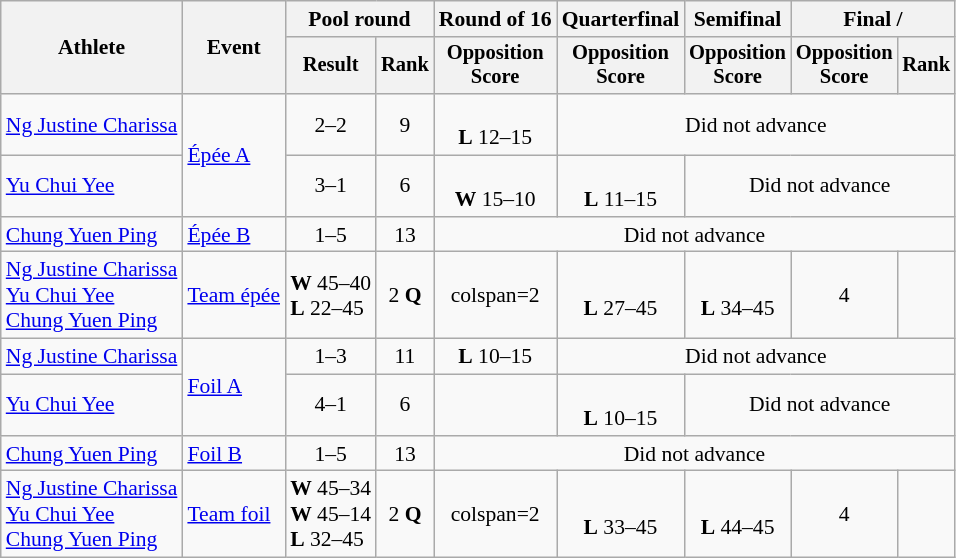<table class="wikitable" style="text-align:center; font-size:90%">
<tr>
<th rowspan=2>Athlete</th>
<th rowspan=2>Event</th>
<th colspan=2>Pool round</th>
<th>Round of 16</th>
<th>Quarterfinal</th>
<th>Semifinal</th>
<th colspan=2>Final / </th>
</tr>
<tr style="font-size:95%">
<th>Result</th>
<th>Rank</th>
<th>Opposition<br>Score</th>
<th>Opposition<br>Score</th>
<th>Opposition<br>Score</th>
<th>Opposition<br>Score</th>
<th>Rank</th>
</tr>
<tr>
<td align=left><a href='#'>Ng Justine Charissa</a></td>
<td rowspan=2 align=left><a href='#'>Épée A</a></td>
<td>2–2</td>
<td>9</td>
<td><br><strong>L</strong> 12–15</td>
<td colspan=4>Did not advance</td>
</tr>
<tr>
<td align=left><a href='#'>Yu Chui Yee</a></td>
<td>3–1</td>
<td>6</td>
<td><br><strong>W</strong> 15–10</td>
<td><br><strong>L</strong> 11–15</td>
<td colspan=3>Did not advance</td>
</tr>
<tr>
<td align=left><a href='#'>Chung Yuen Ping</a></td>
<td align=left><a href='#'>Épée B</a></td>
<td>1–5</td>
<td>13</td>
<td colspan=5>Did not advance</td>
</tr>
<tr>
<td align=left><a href='#'>Ng Justine Charissa</a><br><a href='#'>Yu Chui Yee</a><br><a href='#'>Chung Yuen Ping</a></td>
<td align=left><a href='#'>Team épée</a></td>
<td align=left> <strong>W</strong> 45–40<br> <strong>L</strong> 22–45</td>
<td>2 <strong>Q</strong></td>
<td>colspan=2 </td>
<td><br><strong>L</strong> 27–45</td>
<td><br><strong>L</strong> 34–45</td>
<td>4</td>
</tr>
<tr>
<td align=left><a href='#'>Ng Justine Charissa</a></td>
<td rowspan=2 align=left><a href='#'>Foil A</a></td>
<td>1–3</td>
<td>11</td>
<td> <strong>L</strong> 10–15</td>
<td colspan=4>Did not advance</td>
</tr>
<tr>
<td align=left><a href='#'>Yu Chui Yee</a></td>
<td>4–1</td>
<td>6</td>
<td></td>
<td><br><strong>L</strong> 10–15</td>
<td colspan=3>Did not advance</td>
</tr>
<tr>
<td align=left><a href='#'>Chung Yuen Ping</a></td>
<td align=left><a href='#'>Foil B</a></td>
<td>1–5</td>
<td>13</td>
<td colspan=5>Did not advance</td>
</tr>
<tr>
<td align=left><a href='#'>Ng Justine Charissa</a><br><a href='#'>Yu Chui Yee</a><br><a href='#'>Chung Yuen Ping</a></td>
<td align=left><a href='#'>Team foil</a></td>
<td align=left> <strong>W</strong> 45–34<br> <strong>W</strong> 45–14<br> <strong>L</strong> 32–45</td>
<td>2 <strong>Q</strong></td>
<td>colspan=2 </td>
<td><br><strong>L</strong> 33–45</td>
<td><br><strong>L</strong> 44–45</td>
<td>4</td>
</tr>
</table>
